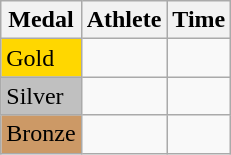<table class="wikitable">
<tr>
<th>Medal</th>
<th>Athlete</th>
<th>Time</th>
</tr>
<tr>
<td bgcolor="gold">Gold</td>
<td></td>
<td></td>
</tr>
<tr>
<td bgcolor="silver">Silver</td>
<td></td>
<td></td>
</tr>
<tr>
<td bgcolor="CC9966">Bronze</td>
<td></td>
<td></td>
</tr>
</table>
